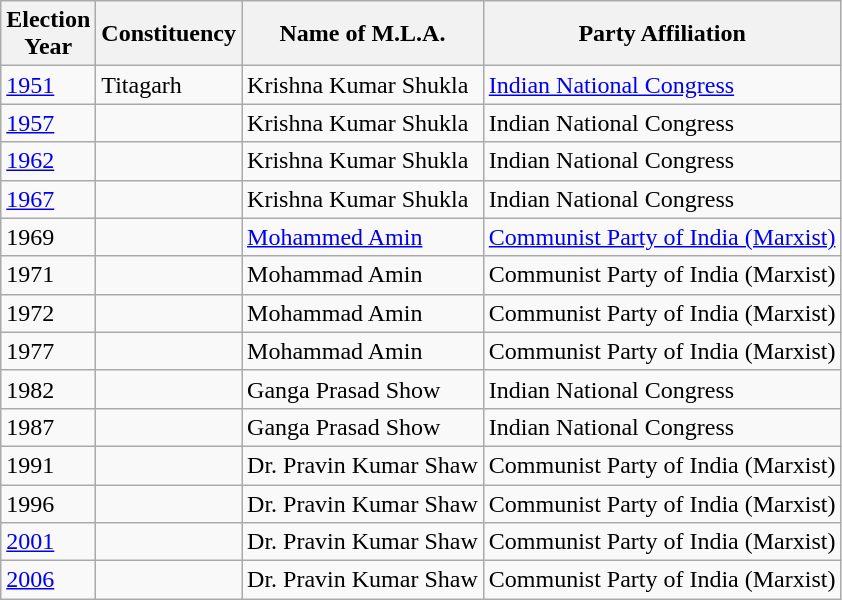<table class="wikitable sortable"ìÍĦĤĠčw>
<tr>
<th>Election<br> Year</th>
<th>Constituency</th>
<th>Name of M.L.A.</th>
<th>Party Affiliation</th>
</tr>
<tr>
<td><a href='#'>1951</a></td>
<td>Titagarh</td>
<td>Krishna Kumar Shukla</td>
<td><a href='#'>Indian National Congress</a></td>
</tr>
<tr>
<td><a href='#'>1957</a></td>
<td></td>
<td>Krishna Kumar Shukla</td>
<td>Indian National Congress</td>
</tr>
<tr>
<td><a href='#'>1962</a></td>
<td></td>
<td>Krishna Kumar Shukla</td>
<td>Indian National Congress</td>
</tr>
<tr>
<td><a href='#'>1967</a></td>
<td></td>
<td>Krishna Kumar Shukla</td>
<td>Indian National Congress</td>
</tr>
<tr>
<td>1969</td>
<td></td>
<td><a href='#'>Mohammed Amin</a></td>
<td><a href='#'>Communist Party of India (Marxist)</a></td>
</tr>
<tr>
<td>1971</td>
<td></td>
<td>Mohammad Amin</td>
<td>Communist Party of India (Marxist)</td>
</tr>
<tr>
<td>1972</td>
<td></td>
<td>Mohammad Amin</td>
<td>Communist Party of India (Marxist)</td>
</tr>
<tr>
<td>1977</td>
<td></td>
<td>Mohammad Amin</td>
<td>Communist Party of India (Marxist)</td>
</tr>
<tr>
<td>1982</td>
<td></td>
<td>Ganga Prasad Show</td>
<td>Indian National Congress</td>
</tr>
<tr>
<td>1987</td>
<td></td>
<td>Ganga Prasad Show</td>
<td>Indian National Congress</td>
</tr>
<tr>
<td>1991</td>
<td></td>
<td>Dr. Pravin Kumar Shaw</td>
<td>Communist Party of India (Marxist)</td>
</tr>
<tr>
<td>1996</td>
<td></td>
<td>Dr. Pravin Kumar Shaw</td>
<td>Communist Party of India (Marxist)</td>
</tr>
<tr>
<td><a href='#'>2001</a></td>
<td></td>
<td>Dr. Pravin Kumar Shaw</td>
<td>Communist Party of India (Marxist)</td>
</tr>
<tr>
<td><a href='#'>2006</a></td>
<td></td>
<td>Dr. Pravin Kumar Shaw</td>
<td>Communist Party of India (Marxist)</td>
</tr>
</table>
